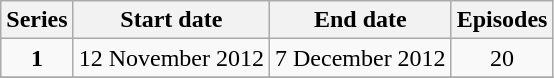<table class="wikitable" style="text-align:center;">
<tr>
<th>Series</th>
<th>Start date</th>
<th>End date</th>
<th>Episodes</th>
</tr>
<tr>
<td><strong>1</strong></td>
<td>12 November 2012</td>
<td>7 December 2012</td>
<td>20</td>
</tr>
<tr>
</tr>
</table>
